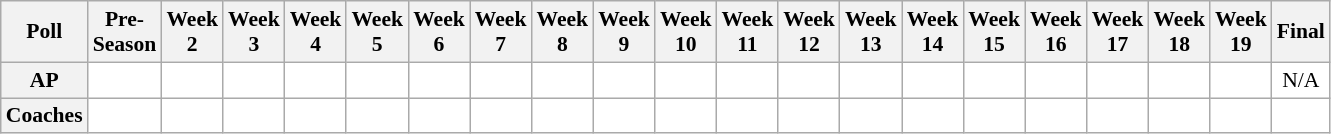<table class="wikitable" style="white-space:nowrap;font-size:90%">
<tr>
<th>Poll</th>
<th>Pre-<br>Season</th>
<th>Week<br>2</th>
<th>Week<br>3</th>
<th>Week<br>4</th>
<th>Week<br>5</th>
<th>Week<br>6</th>
<th>Week<br>7</th>
<th>Week<br>8</th>
<th>Week<br>9</th>
<th>Week<br>10</th>
<th>Week<br>11</th>
<th>Week<br>12</th>
<th>Week<br>13</th>
<th>Week<br>14</th>
<th>Week<br>15</th>
<th>Week<br>16</th>
<th>Week<br>17</th>
<th>Week<br>18</th>
<th>Week<br>19</th>
<th>Final</th>
</tr>
<tr style="text-align:center;">
<th>AP</th>
<td style="background:#FFF;"></td>
<td style="background:#FFF;"></td>
<td style="background:#FFF;"></td>
<td style="background:#FFF;"></td>
<td style="background:#FFF;"></td>
<td style="background:#FFF;"></td>
<td style="background:#FFF;"></td>
<td style="background:#FFF;"></td>
<td style="background:#FFF;"></td>
<td style="background:#FFF;"></td>
<td style="background:#FFF;"></td>
<td style="background:#FFF;"></td>
<td style="background:#FFF;"></td>
<td style="background:#FFF;"></td>
<td style="background:#FFF;"></td>
<td style="background:#FFF;"></td>
<td style="background:#FFF;"></td>
<td style="background:#FFF;"></td>
<td style="background:#FFF;"></td>
<td style="background:#FFF;">N/A</td>
</tr>
<tr style="text-align:center;">
<th>Coaches</th>
<td style="background:#FFF;"></td>
<td style="background:#FFF;"></td>
<td style="background:#FFF;"></td>
<td style="background:#FFF;"></td>
<td style="background:#FFF;"></td>
<td style="background:#FFF;"></td>
<td style="background:#FFF;"></td>
<td style="background:#FFF;"></td>
<td style="background:#FFF;"></td>
<td style="background:#FFF;"></td>
<td style="background:#FFF;"></td>
<td style="background:#FFF;"></td>
<td style="background:#FFF;"></td>
<td style="background:#FFF;"></td>
<td style="background:#FFF;"></td>
<td style="background:#FFF;"></td>
<td style="background:#FFF;"></td>
<td style="background:#FFF;"></td>
<td style="background:#FFF;"></td>
<td style="background:#FFF;"></td>
</tr>
</table>
